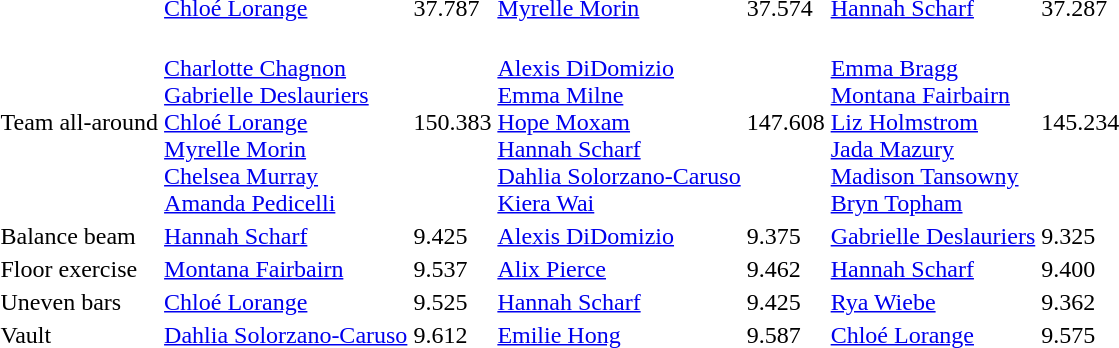<table>
<tr>
<td></td>
<td><a href='#'>Chloé Lorange</a><br></td>
<td>37.787</td>
<td><a href='#'>Myrelle Morin</a><br></td>
<td>37.574</td>
<td><a href='#'>Hannah Scharf</a><br></td>
<td>37.287</td>
</tr>
<tr>
<td>Team all-around</td>
<td><br><a href='#'>Charlotte Chagnon</a><br><a href='#'>Gabrielle Deslauriers</a><br><a href='#'>Chloé Lorange</a><br><a href='#'>Myrelle Morin</a><br><a href='#'>Chelsea Murray</a><br><a href='#'>Amanda Pedicelli</a></td>
<td>150.383</td>
<td><br><a href='#'>Alexis DiDomizio</a><br><a href='#'>Emma Milne</a><br><a href='#'>Hope Moxam</a><br><a href='#'>Hannah Scharf</a><br><a href='#'>Dahlia Solorzano-Caruso</a><br><a href='#'>Kiera Wai</a></td>
<td>147.608</td>
<td><br><a href='#'>Emma Bragg</a><br><a href='#'>Montana Fairbairn</a><br><a href='#'>Liz Holmstrom</a><br><a href='#'>Jada Mazury</a><br><a href='#'>Madison Tansowny</a><br><a href='#'>Bryn Topham</a></td>
<td>145.234</td>
</tr>
<tr>
<td>Balance beam</td>
<td><a href='#'>Hannah Scharf</a><br></td>
<td>9.425</td>
<td><a href='#'>Alexis DiDomizio</a><br></td>
<td>9.375</td>
<td><a href='#'>Gabrielle Deslauriers</a><br></td>
<td>9.325</td>
</tr>
<tr>
<td>Floor exercise</td>
<td><a href='#'>Montana Fairbairn</a><br></td>
<td>9.537</td>
<td><a href='#'>Alix Pierce</a><br></td>
<td>9.462</td>
<td><a href='#'>Hannah Scharf</a><br></td>
<td>9.400</td>
</tr>
<tr>
<td>Uneven bars</td>
<td><a href='#'>Chloé Lorange</a><br></td>
<td>9.525</td>
<td><a href='#'>Hannah Scharf</a><br></td>
<td>9.425</td>
<td><a href='#'>Rya Wiebe</a><br></td>
<td>9.362</td>
</tr>
<tr>
<td>Vault</td>
<td><a href='#'>Dahlia Solorzano-Caruso</a><br></td>
<td>9.612</td>
<td><a href='#'>Emilie Hong</a><br></td>
<td>9.587</td>
<td><a href='#'>Chloé Lorange</a><br></td>
<td>9.575</td>
</tr>
</table>
